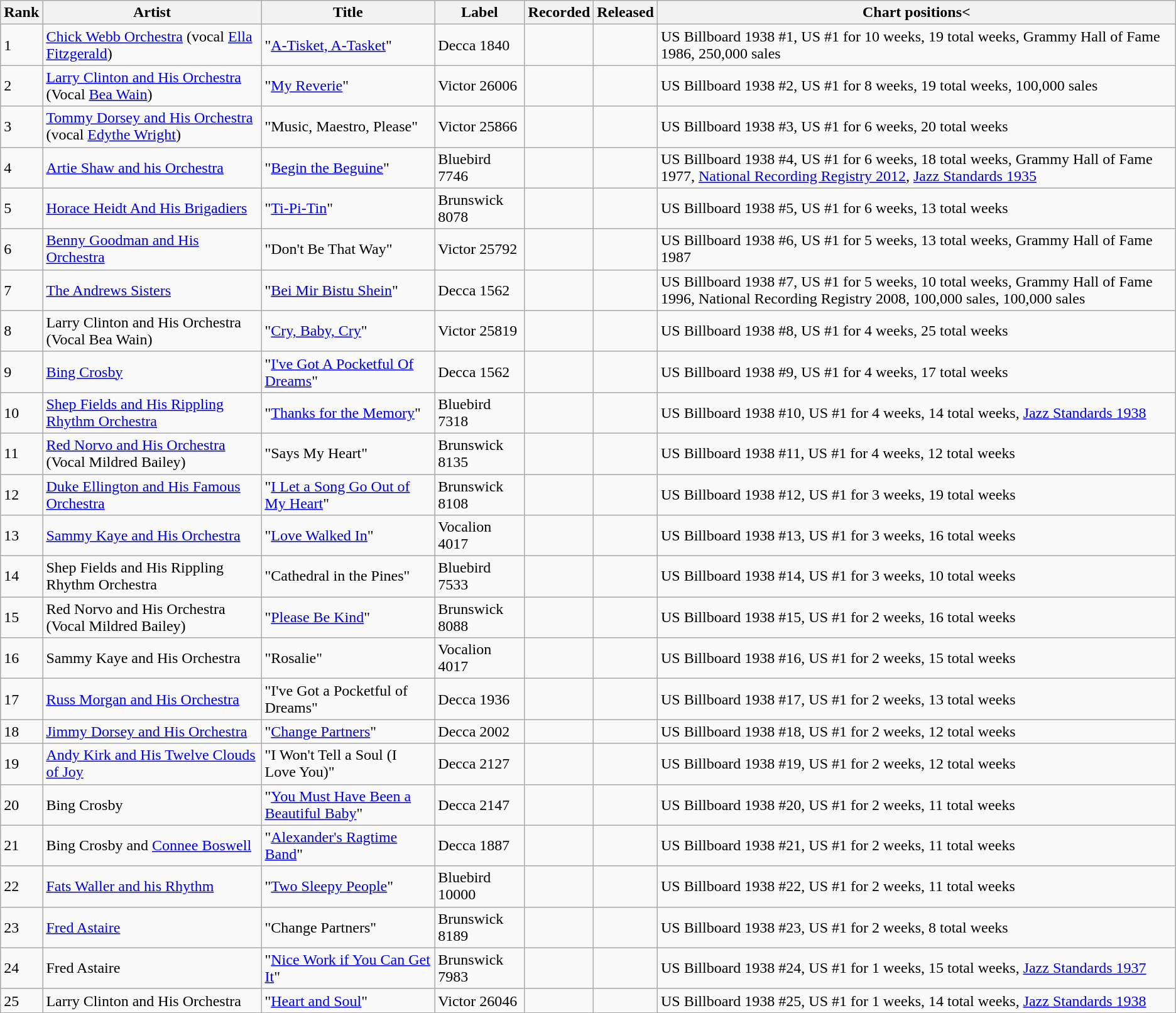<table class="wikitable">
<tr>
<th>Rank</th>
<th>Artist</th>
<th>Title</th>
<th>Label</th>
<th>Recorded</th>
<th>Released</th>
<th>Chart positions<</th>
</tr>
<tr>
<td>1</td>
<td><a href='#'>Chick Webb Orchestra</a> (vocal <a href='#'>Ella Fitzgerald</a>)</td>
<td>"<a href='#'>A-Tisket, A-Tasket</a>"</td>
<td>Decca 1840</td>
<td></td>
<td></td>
<td>US Billboard  1938 #1, US #1 for 10 weeks, 19 total weeks, Grammy Hall of Fame 1986, 250,000 sales</td>
</tr>
<tr>
<td>2</td>
<td><a href='#'>Larry Clinton and His Orchestra</a> (Vocal <a href='#'>Bea Wain</a>)</td>
<td>"<a href='#'>My Reverie</a>"</td>
<td>Victor 26006</td>
<td></td>
<td></td>
<td>US Billboard 1938 #2, US #1 for 8 weeks, 19 total weeks, 100,000 sales</td>
</tr>
<tr>
<td>3</td>
<td><a href='#'>Tommy Dorsey and His Orchestra</a> (vocal <a href='#'>Edythe Wright</a>)</td>
<td>"Music, Maestro, Please"</td>
<td>Victor 25866</td>
<td></td>
<td></td>
<td>US Billboard 1938 #3, US #1 for 6 weeks, 20 total weeks</td>
</tr>
<tr>
<td>4</td>
<td><a href='#'>Artie Shaw and his Orchestra</a></td>
<td>"<a href='#'>Begin the Beguine</a>"</td>
<td>Bluebird 7746</td>
<td></td>
<td></td>
<td>US Billboard 1938 #4, US #1 for 6 weeks, 18 total weeks, Grammy Hall of Fame 1977, <a href='#'>National Recording Registry 2012</a>, <a href='#'>Jazz Standards 1935</a></td>
</tr>
<tr>
<td>5</td>
<td><a href='#'>Horace Heidt And His Brigadiers</a></td>
<td>"<a href='#'>Ti-Pi-Tin</a>"</td>
<td>Brunswick 8078</td>
<td></td>
<td></td>
<td>US Billboard 1938 #5, US #1 for 6 weeks, 13 total weeks</td>
</tr>
<tr>
<td>6</td>
<td><a href='#'>Benny Goodman and His Orchestra</a></td>
<td>"Don't Be That Way"</td>
<td>Victor 25792</td>
<td></td>
<td></td>
<td>US Billboard 1938 #6, US #1 for 5 weeks, 13 total weeks, Grammy Hall of Fame 1987</td>
</tr>
<tr>
<td>7</td>
<td><a href='#'>The Andrews Sisters</a></td>
<td>"<a href='#'>Bei Mir Bistu Shein</a>"</td>
<td>Decca 1562</td>
<td></td>
<td></td>
<td>US Billboard 1938 #7, US #1 for 5 weeks, 10 total weeks, Grammy Hall of Fame 1996, National Recording Registry 2008, 100,000 sales, 100,000 sales</td>
</tr>
<tr>
<td>8</td>
<td>Larry Clinton and His Orchestra (Vocal Bea Wain)</td>
<td>"<a href='#'>Cry, Baby, Cry</a>"</td>
<td>Victor 25819</td>
<td></td>
<td></td>
<td>US Billboard 1938 #8, US #1 for 4 weeks, 25 total weeks</td>
</tr>
<tr>
<td>9</td>
<td><a href='#'>Bing Crosby</a></td>
<td>"<a href='#'>I've Got A Pocketful Of Dreams</a>"</td>
<td>Decca 1562</td>
<td></td>
<td></td>
<td>US Billboard 1938 #9, US #1 for 4 weeks, 17 total weeks</td>
</tr>
<tr>
<td>10</td>
<td><a href='#'>Shep Fields and His Rippling Rhythm Orchestra</a></td>
<td>"<a href='#'>Thanks for the Memory</a>"</td>
<td>Bluebird 7318</td>
<td></td>
<td></td>
<td>US Billboard 1938 #10, US #1 for 4 weeks, 14 total weeks, <a href='#'>Jazz Standards 1938</a></td>
</tr>
<tr>
<td>11</td>
<td><a href='#'>Red Norvo and His Orchestra</a> (Vocal Mildred Bailey)</td>
<td>"Says My Heart"</td>
<td>Brunswick 8135</td>
<td></td>
<td></td>
<td>US Billboard 1938 #11, US #1 for 4 weeks, 12 total weeks</td>
</tr>
<tr>
<td>12</td>
<td><a href='#'>Duke Ellington and His Famous Orchestra</a></td>
<td>"<a href='#'>I Let a Song Go Out of My Heart</a>"</td>
<td>Brunswick 8108</td>
<td></td>
<td></td>
<td>US Billboard 1938 #12, US #1 for 3 weeks, 19 total weeks</td>
</tr>
<tr>
<td>13</td>
<td><a href='#'>Sammy Kaye and His Orchestra</a></td>
<td>"<a href='#'>Love Walked In</a>"</td>
<td>Vocalion 4017</td>
<td></td>
<td></td>
<td>US Billboard 1938 #13, US #1 for 3 weeks, 16 total weeks</td>
</tr>
<tr>
<td>14</td>
<td>Shep Fields and His Rippling Rhythm Orchestra</td>
<td>"Cathedral in the Pines"</td>
<td>Bluebird 7533</td>
<td></td>
<td></td>
<td>US Billboard 1938 #14, US #1 for 3 weeks, 10 total weeks</td>
</tr>
<tr>
<td>15</td>
<td>Red Norvo and His Orchestra (Vocal Mildred Bailey)</td>
<td>"<a href='#'>Please Be Kind</a>"</td>
<td>Brunswick 8088</td>
<td></td>
<td></td>
<td>US Billboard 1938 #15, US #1 for 2 weeks, 16 total weeks</td>
</tr>
<tr>
<td>16</td>
<td>Sammy Kaye and His Orchestra</td>
<td>"Rosalie"</td>
<td>Vocalion 4017</td>
<td></td>
<td></td>
<td>US Billboard 1938 #16, US #1 for 2 weeks, 15 total weeks</td>
</tr>
<tr>
<td>17</td>
<td><a href='#'>Russ Morgan and His Orchestra</a></td>
<td>"I've Got a Pocketful of Dreams"</td>
<td>Decca 1936</td>
<td></td>
<td></td>
<td>US Billboard 1938 #17, US #1 for 2 weeks, 13 total weeks</td>
</tr>
<tr>
<td>18</td>
<td><a href='#'>Jimmy Dorsey and His Orchestra</a></td>
<td>"<a href='#'>Change Partners</a>"</td>
<td>Decca 2002</td>
<td></td>
<td></td>
<td>US Billboard 1938 #18, US #1 for 2 weeks, 12 total weeks</td>
</tr>
<tr>
<td>19</td>
<td><a href='#'>Andy Kirk and His Twelve Clouds of Joy</a></td>
<td>"I Won't Tell a Soul (I Love You)"</td>
<td>Decca 2127</td>
<td></td>
<td></td>
<td>US Billboard 1938 #19, US #1 for 2 weeks, 12 total weeks</td>
</tr>
<tr>
<td>20</td>
<td>Bing Crosby</td>
<td>"<a href='#'>You Must Have Been a Beautiful Baby</a>"</td>
<td>Decca 2147</td>
<td></td>
<td></td>
<td>US Billboard 1938 #20, US #1 for 2 weeks, 11 total weeks</td>
</tr>
<tr>
<td>21</td>
<td>Bing Crosby and <a href='#'>Connee Boswell</a></td>
<td>"<a href='#'>Alexander's Ragtime Band</a>"</td>
<td>Decca 1887</td>
<td></td>
<td></td>
<td>US Billboard 1938 #21, US #1 for 2 weeks, 11 total weeks</td>
</tr>
<tr>
<td>22</td>
<td><a href='#'>Fats Waller and his Rhythm</a></td>
<td>"<a href='#'>Two Sleepy People</a>"</td>
<td>Bluebird 10000</td>
<td></td>
<td></td>
<td>US Billboard 1938 #22, US #1 for 2 weeks, 11 total weeks</td>
</tr>
<tr>
<td>23</td>
<td><a href='#'>Fred Astaire</a></td>
<td>"Change Partners"</td>
<td>Brunswick 8189</td>
<td></td>
<td></td>
<td>US Billboard 1938 #23, US #1 for 2 weeks, 8 total weeks</td>
</tr>
<tr>
<td>24</td>
<td>Fred Astaire</td>
<td>"<a href='#'>Nice Work if You Can Get It</a>"</td>
<td>Brunswick 7983</td>
<td></td>
<td></td>
<td>US Billboard 1938 #24, US #1 for 1 weeks, 15 total weeks, <a href='#'>Jazz Standards 1937</a></td>
</tr>
<tr>
<td>25</td>
<td>Larry Clinton and His Orchestra</td>
<td>"<a href='#'>Heart and Soul</a>"</td>
<td>Victor 26046</td>
<td></td>
<td></td>
<td>US Billboard 1938 #25, US #1 for 1 weeks, 14 total weeks, <a href='#'>Jazz Standards 1938</a></td>
</tr>
</table>
